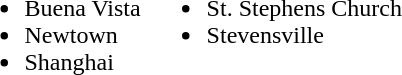<table border="0">
<tr>
<td valign="top"><br><ul><li>Buena Vista</li><li>Newtown</li><li>Shanghai</li></ul></td>
<td valign="top"><br><ul><li>St. Stephens Church</li><li>Stevensville</li></ul></td>
</tr>
</table>
